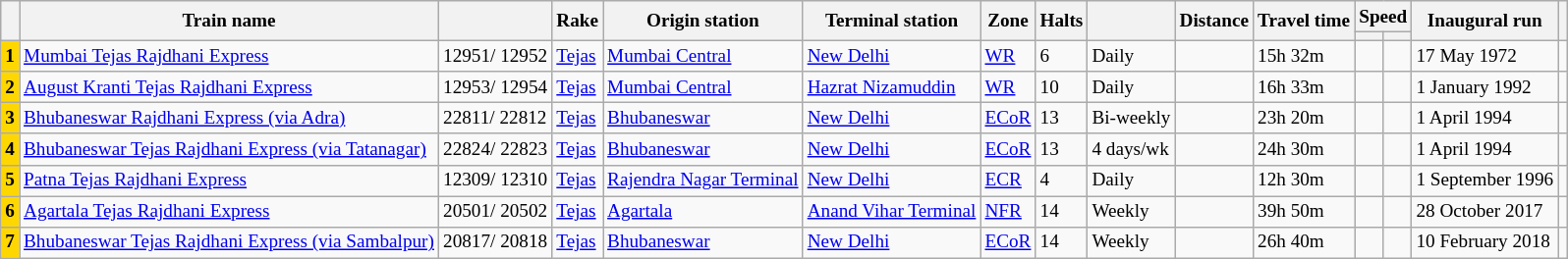<table class="wikitable sortable" style="font-size: 80%">
<tr>
<th rowspan="2"></th>
<th rowspan="2">Train name</th>
<th rowspan="2"></th>
<th rowspan="2">Rake</th>
<th rowspan="2">Origin station</th>
<th rowspan="2">Terminal station</th>
<th rowspan="2">Zone</th>
<th rowspan="2">Halts</th>
<th rowspan="2"></th>
<th rowspan="2" data-sort-type="number">Distance</th>
<th rowspan="2">Travel time</th>
<th colspan="2">Speed</th>
<th rowspan="2">Inaugural run</th>
<th rowspan="2"></th>
</tr>
<tr>
<th></th>
<th></th>
</tr>
<tr>
<th style="color: #00000; background-color: gold;">1</th>
<td><a href='#'>Mumbai Tejas Rajdhani Express</a></td>
<td>12951/ 12952</td>
<td><a href='#'>Tejas</a></td>
<td><a href='#'>Mumbai Central</a></td>
<td><a href='#'>New Delhi</a></td>
<td><a href='#'>WR</a></td>
<td>6</td>
<td>Daily</td>
<td></td>
<td>15h 32m</td>
<td></td>
<td></td>
<td>17 May 1972</td>
<td></td>
</tr>
<tr>
<th style="color: #000000; background-color: gold;">2</th>
<td><a href='#'>August Kranti Tejas Rajdhani Express</a></td>
<td>12953/ 12954</td>
<td><a href='#'>Tejas</a></td>
<td><a href='#'>Mumbai Central</a></td>
<td><a href='#'>Hazrat Nizamuddin</a></td>
<td><a href='#'>WR</a></td>
<td>10</td>
<td>Daily</td>
<td></td>
<td>16h 33m</td>
<td></td>
<td></td>
<td>1 January 1992</td>
<td></td>
</tr>
<tr>
<th style="color: #000000; background-color: gold;">3</th>
<td><a href='#'>Bhubaneswar Rajdhani Express (via Adra)</a></td>
<td>22811/ 22812</td>
<td><a href='#'>Tejas</a></td>
<td><a href='#'>Bhubaneswar</a></td>
<td><a href='#'>New Delhi</a></td>
<td><a href='#'>ECoR</a></td>
<td>13</td>
<td>Bi-weekly</td>
<td></td>
<td>23h 20m</td>
<td></td>
<td></td>
<td>1 April 1994</td>
<td></td>
</tr>
<tr>
<th style="color: #00000; background-color: gold;">4</th>
<td><a href='#'>Bhubaneswar Tejas Rajdhani Express (via Tatanagar)</a></td>
<td>22824/ 22823</td>
<td><a href='#'>Tejas</a></td>
<td><a href='#'>Bhubaneswar</a></td>
<td><a href='#'>New Delhi</a></td>
<td><a href='#'>ECoR</a></td>
<td>13</td>
<td>4 days/wk</td>
<td></td>
<td>24h 30m</td>
<td></td>
<td></td>
<td>1 April 1994</td>
<td></td>
</tr>
<tr>
<th style="color: #000000; background-color: gold;">5</th>
<td><a href='#'>Patna Tejas Rajdhani Express</a></td>
<td>12309/ 12310</td>
<td><a href='#'>Tejas</a></td>
<td><a href='#'>Rajendra Nagar Terminal</a></td>
<td><a href='#'>New Delhi</a></td>
<td><a href='#'>ECR</a></td>
<td>4</td>
<td>Daily</td>
<td></td>
<td>12h 30m</td>
<td></td>
<td></td>
<td>1 September 1996</td>
<td></td>
</tr>
<tr>
<th style="color: #00000; background-color: gold;">6</th>
<td><a href='#'>Agartala Tejas Rajdhani Express</a></td>
<td>20501/ 20502</td>
<td><a href='#'>Tejas</a></td>
<td><a href='#'>Agartala</a></td>
<td><a href='#'>Anand Vihar Terminal</a></td>
<td><a href='#'>NFR</a></td>
<td>14</td>
<td>Weekly</td>
<td></td>
<td>39h 50m</td>
<td></td>
<td></td>
<td>28 October 2017</td>
<td></td>
</tr>
<tr>
<th style="color: #00000; background-color: gold;">7</th>
<td><a href='#'>Bhubaneswar Tejas Rajdhani Express (via Sambalpur)</a></td>
<td>20817/ 20818</td>
<td><a href='#'>Tejas</a></td>
<td><a href='#'>Bhubaneswar</a></td>
<td><a href='#'>New Delhi</a></td>
<td><a href='#'>ECoR</a></td>
<td>14</td>
<td>Weekly</td>
<td></td>
<td>26h 40m</td>
<td></td>
<td></td>
<td>10 February 2018</td>
<td></td>
</tr>
</table>
